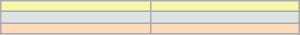<table class="wikitable" width="200px">
<tr style="background:#F7F6A8;">
<td align=center></td>
<td></td>
</tr>
<tr style="background:#DCE5E5;">
<td align=center></td>
<td></td>
</tr>
<tr style="background:#FFDAB9;">
<td align=center></td>
<td></td>
</tr>
</table>
